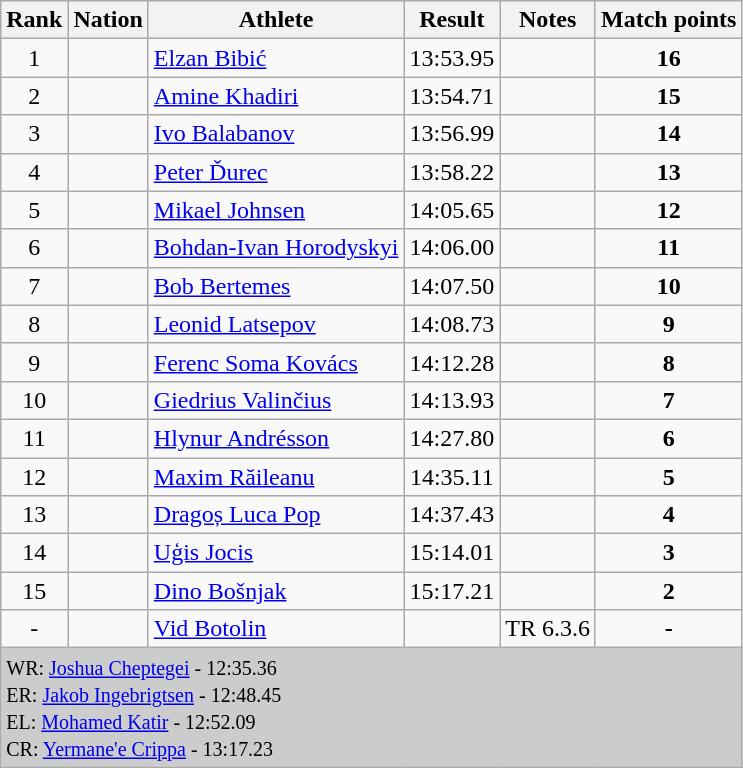<table class="wikitable sortable" style="text-align:left;">
<tr>
<th>Rank</th>
<th>Nation</th>
<th>Athlete</th>
<th>Result</th>
<th>Notes</th>
<th>Match points</th>
</tr>
<tr>
<td align=center>1</td>
<td></td>
<td><a href='#'>Elzan Bibić</a></td>
<td align=center>13:53.95</td>
<td align=center></td>
<td align=center><strong>16</strong></td>
</tr>
<tr>
<td align=center>2</td>
<td></td>
<td><a href='#'>Amine Khadiri</a></td>
<td align=center>13:54.71</td>
<td align=center></td>
<td align=center><strong>15</strong></td>
</tr>
<tr>
<td align=center>3</td>
<td></td>
<td><a href='#'>Ivo Balabanov</a></td>
<td align=center>13:56.99</td>
<td align=center></td>
<td align=center><strong>14</strong></td>
</tr>
<tr>
<td align=center>4</td>
<td></td>
<td><a href='#'>Peter Ďurec</a></td>
<td align=center>13:58.22</td>
<td align=center></td>
<td align=center><strong>13</strong></td>
</tr>
<tr>
<td align=center>5</td>
<td></td>
<td><a href='#'>Mikael Johnsen</a></td>
<td align=center>14:05.65</td>
<td></td>
<td align=center><strong>12</strong></td>
</tr>
<tr>
<td align=center>6</td>
<td></td>
<td><a href='#'>Bohdan-Ivan Horodyskyi</a></td>
<td align=center>14:06.00</td>
<td></td>
<td align=center><strong>11</strong></td>
</tr>
<tr>
<td align=center>7</td>
<td></td>
<td><a href='#'>Bob Bertemes</a></td>
<td align=center>14:07.50</td>
<td align=center></td>
<td align=center><strong>10</strong></td>
</tr>
<tr>
<td align=center>8</td>
<td></td>
<td><a href='#'>Leonid Latsepov</a></td>
<td align=center>14:08.73</td>
<td align=center></td>
<td align=center><strong>9</strong></td>
</tr>
<tr>
<td align=center>9</td>
<td></td>
<td><a href='#'>Ferenc Soma Kovács</a></td>
<td align=center>14:12.28</td>
<td align=center></td>
<td align=center><strong>8</strong></td>
</tr>
<tr>
<td align=center>10</td>
<td></td>
<td><a href='#'>Giedrius Valinčius</a></td>
<td align=center>14:13.93</td>
<td></td>
<td align=center><strong>7</strong></td>
</tr>
<tr>
<td align=center>11</td>
<td></td>
<td><a href='#'>Hlynur Andrésson</a></td>
<td align=center>14:27.80</td>
<td align=center></td>
<td align=center><strong>6</strong></td>
</tr>
<tr>
<td align=center>12</td>
<td></td>
<td><a href='#'>Maxim Răileanu</a></td>
<td align=center>14:35.11</td>
<td align=center></td>
<td align=center><strong>5</strong></td>
</tr>
<tr>
<td align=center>13</td>
<td></td>
<td><a href='#'>Dragoș Luca Pop</a></td>
<td align=center>14:37.43</td>
<td></td>
<td align=center><strong>4</strong></td>
</tr>
<tr>
<td align=center>14</td>
<td></td>
<td><a href='#'>Uģis Jocis</a></td>
<td align=center>15:14.01</td>
<td></td>
<td align=center><strong>3</strong></td>
</tr>
<tr>
<td align=center>15</td>
<td></td>
<td><a href='#'>Dino Bošnjak</a></td>
<td align=center>15:17.21</td>
<td></td>
<td align=center><strong>2</strong></td>
</tr>
<tr>
<td align=center>-</td>
<td></td>
<td><a href='#'>Vid Botolin</a></td>
<td align=center></td>
<td align=center>TR 6.3.6</td>
<td align=center><strong>-</strong></td>
</tr>
<tr>
<td colspan="6" bgcolor="#cccccc"><small>WR:  <a href='#'>Joshua Cheptegei</a> - 12:35.36<br>ER:  <a href='#'>Jakob Ingebrigtsen</a> - 12:48.45<br></small><small>EL:   <a href='#'>Mohamed Katir</a> - 12:52.09<br>CR:  <a href='#'>Yermane'e Crippa</a> - 13:17.23</small></td>
</tr>
</table>
